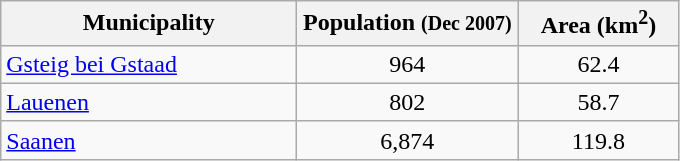<table class="wikitable">
<tr>
<th width="190">Municipality</th>
<th width="140">Population <small>(Dec 2007)</small></th>
<th width="100">Area (km<sup>2</sup>)</th>
</tr>
<tr>
<td><a href='#'>Gsteig bei Gstaad</a></td>
<td align="center">964</td>
<td align="center">62.4</td>
</tr>
<tr>
<td><a href='#'>Lauenen</a></td>
<td align="center">802</td>
<td align="center">58.7</td>
</tr>
<tr>
<td><a href='#'>Saanen</a></td>
<td align="center">6,874</td>
<td align="center">119.8</td>
</tr>
</table>
